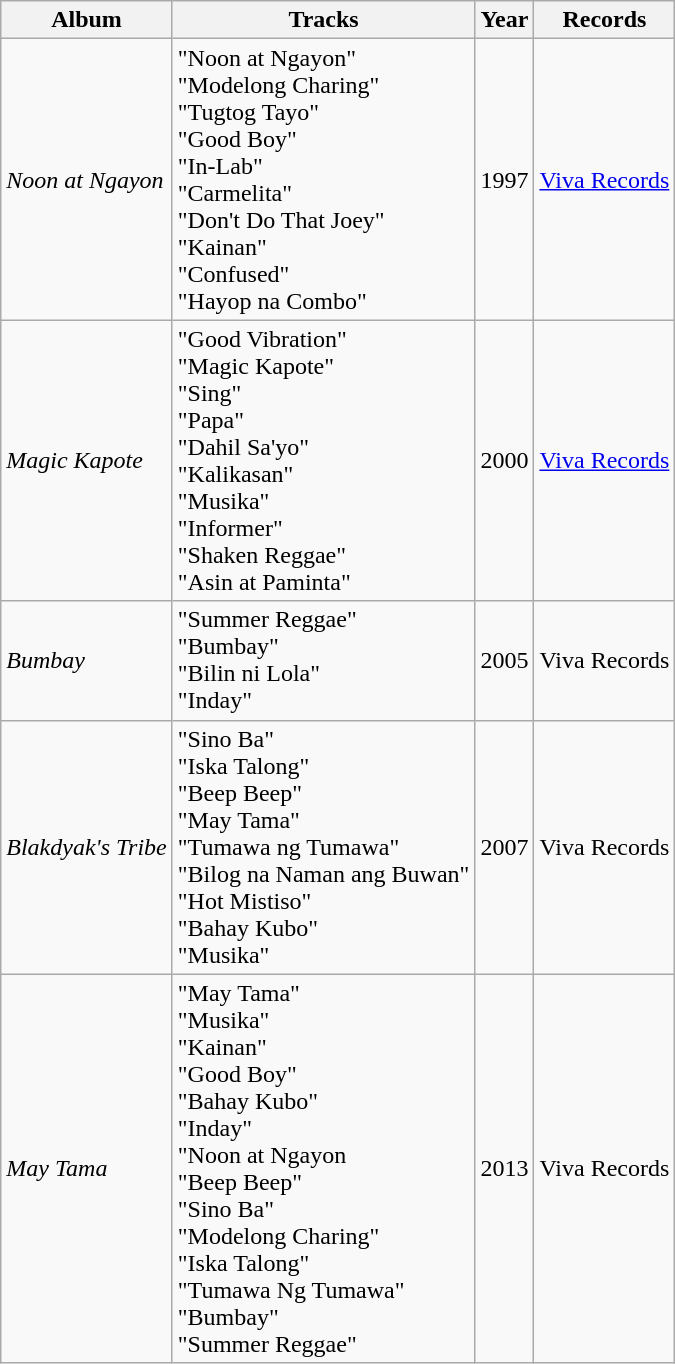<table class="wikitable">
<tr>
<th>Album</th>
<th>Tracks</th>
<th>Year</th>
<th>Records</th>
</tr>
<tr>
<td><em>Noon at Ngayon</em></td>
<td>"Noon at Ngayon" <br> "Modelong Charing" <br> "Tugtog Tayo" <br> "Good Boy" <br> "In-Lab" <br> "Carmelita" <br> "Don't Do That Joey" <br> "Kainan" <br> "Confused" <br> "Hayop na Combo"</td>
<td>1997</td>
<td><a href='#'>Viva Records</a></td>
</tr>
<tr>
<td><em>Magic Kapote</em></td>
<td>"Good Vibration" <br> "Magic Kapote" <br> "Sing" <br> "Papa" <br> "Dahil Sa'yo" <br> "Kalikasan" <br> "Musika" <br> "Informer" <br> "Shaken Reggae" <br> "Asin at Paminta"</td>
<td>2000</td>
<td><a href='#'>Viva Records</a></td>
</tr>
<tr>
<td><em>Bumbay</em></td>
<td>"Summer Reggae" <br> "Bumbay" <br> "Bilin ni Lola" <br> "Inday"</td>
<td>2005</td>
<td>Viva Records</td>
</tr>
<tr>
<td><em>Blakdyak's Tribe</em></td>
<td>"Sino Ba" <br> "Iska Talong" <br> "Beep Beep" <br> "May Tama" <br> "Tumawa ng Tumawa" <br> "Bilog na Naman ang Buwan" <br> "Hot Mistiso" <br> "Bahay Kubo" <br> "Musika"</td>
<td>2007</td>
<td>Viva Records</td>
</tr>
<tr>
<td><em>May Tama</em></td>
<td>"May Tama" <br> "Musika" <br> "Kainan" <br> "Good Boy" <br> "Bahay Kubo" <br> "Inday" <br> "Noon at Ngayon <br> "Beep Beep" <br> "Sino Ba" <br> "Modelong Charing" <br> "Iska Talong" <br> "Tumawa Ng Tumawa" <br> "Bumbay" <br> "Summer Reggae"</td>
<td>2013</td>
<td>Viva Records</td>
</tr>
</table>
